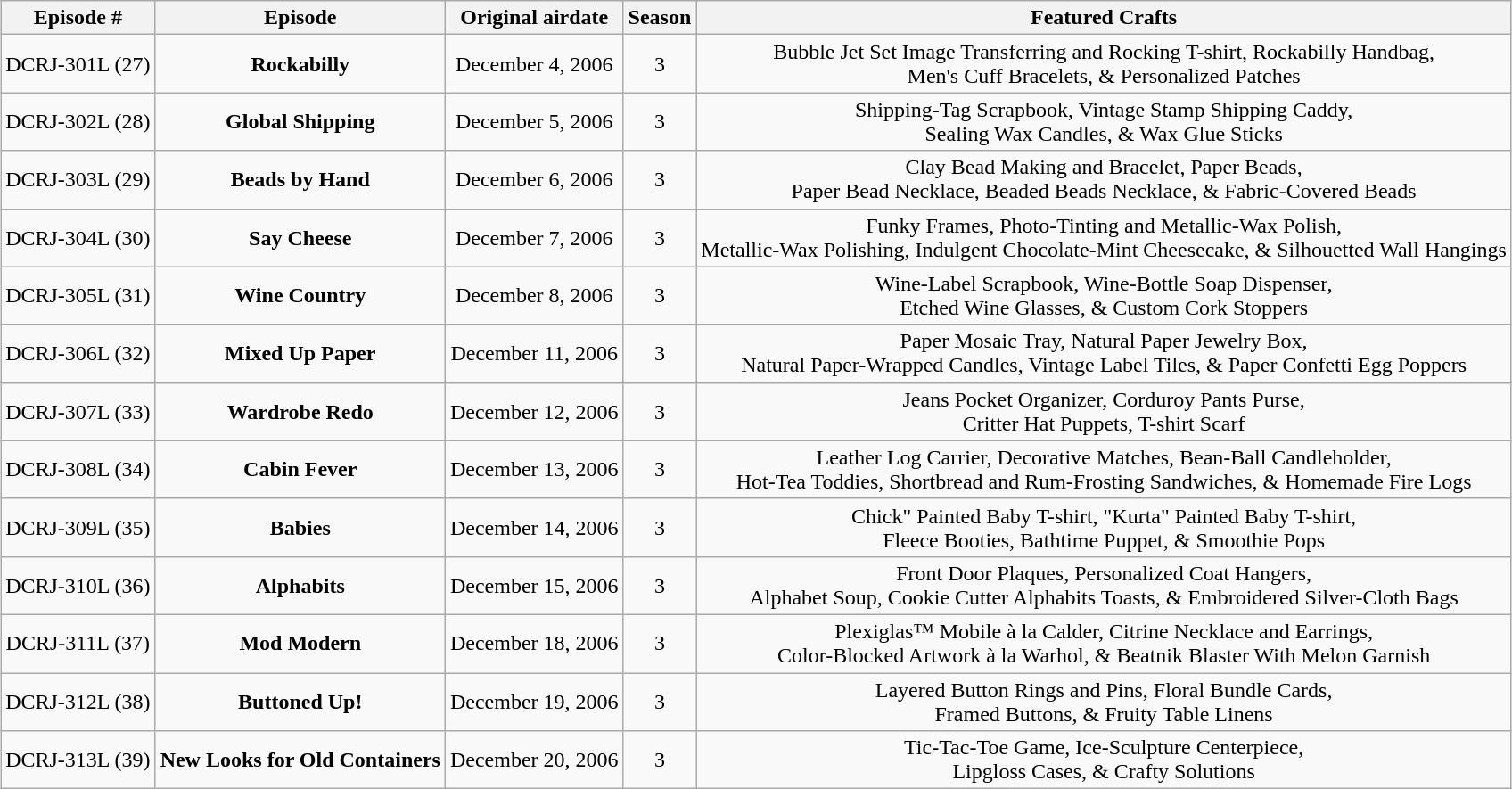<table class="wikitable" style="margin:1em auto; text-align:center;">
<tr>
<th>Episode #</th>
<th>Episode</th>
<th>Original airdate</th>
<th>Season</th>
<th>Featured Crafts</th>
</tr>
<tr>
<td>DCRJ-301L (27)</td>
<td><strong>Rockabilly</strong></td>
<td>December 4, 2006</td>
<td>3</td>
<td>Bubble Jet Set Image Transferring and Rocking T-shirt, Rockabilly Handbag,<br>Men's Cuff Bracelets, & Personalized Patches</td>
</tr>
<tr>
<td>DCRJ-302L (28)</td>
<td><strong>Global Shipping</strong></td>
<td>December 5, 2006</td>
<td>3</td>
<td>Shipping-Tag Scrapbook, Vintage Stamp Shipping Caddy,<br>Sealing Wax Candles, & Wax Glue Sticks</td>
</tr>
<tr>
<td>DCRJ-303L (29)</td>
<td><strong>Beads by Hand</strong></td>
<td>December 6, 2006</td>
<td>3</td>
<td>Clay Bead Making and Bracelet, Paper Beads,<br>Paper Bead Necklace, Beaded Beads Necklace, & Fabric-Covered Beads</td>
</tr>
<tr>
<td>DCRJ-304L (30)</td>
<td><strong>Say Cheese</strong></td>
<td>December 7, 2006</td>
<td>3</td>
<td>Funky Frames, Photo-Tinting and Metallic-Wax Polish,<br>Metallic-Wax Polishing, Indulgent Chocolate-Mint Cheesecake, & Silhouetted Wall Hangings</td>
</tr>
<tr>
<td>DCRJ-305L (31)</td>
<td><strong>Wine Country</strong></td>
<td>December 8, 2006</td>
<td>3</td>
<td>Wine-Label Scrapbook, Wine-Bottle Soap Dispenser,<br>Etched Wine Glasses, & Custom Cork Stoppers</td>
</tr>
<tr>
<td>DCRJ-306L (32)</td>
<td><strong>Mixed Up Paper</strong></td>
<td>December 11, 2006</td>
<td>3</td>
<td>Paper Mosaic Tray, Natural Paper Jewelry Box,<br>Natural Paper-Wrapped Candles, Vintage Label Tiles, & Paper Confetti Egg Poppers</td>
</tr>
<tr>
<td>DCRJ-307L (33)</td>
<td><strong>Wardrobe Redo</strong></td>
<td>December 12, 2006</td>
<td>3</td>
<td>Jeans Pocket Organizer, Corduroy Pants Purse,<br>Critter Hat Puppets,  T-shirt Scarf</td>
</tr>
<tr>
<td>DCRJ-308L (34)</td>
<td><strong>Cabin Fever</strong></td>
<td>December 13, 2006</td>
<td>3</td>
<td>Leather Log Carrier, Decorative Matches, Bean-Ball Candleholder,<br>Hot-Tea Toddies, Shortbread and Rum-Frosting Sandwiches, & Homemade Fire Logs</td>
</tr>
<tr>
<td>DCRJ-309L (35)</td>
<td><strong>Babies</strong></td>
<td>December 14, 2006</td>
<td>3</td>
<td>Chick" Painted Baby T-shirt, "Kurta" Painted Baby T-shirt,<br>Fleece Booties, Bathtime Puppet, & Smoothie Pops</td>
</tr>
<tr>
<td>DCRJ-310L (36)</td>
<td><strong>Alphabits</strong></td>
<td>December 15, 2006</td>
<td>3</td>
<td>Front Door Plaques, Personalized Coat Hangers,<br>Alphabet Soup, Cookie Cutter Alphabits Toasts, & Embroidered Silver-Cloth Bags</td>
</tr>
<tr>
<td>DCRJ-311L (37)</td>
<td><strong>Mod Modern</strong></td>
<td>December 18, 2006</td>
<td>3</td>
<td>Plexiglas™ Mobile à la Calder, Citrine Necklace and Earrings,<br>Color-Blocked Artwork à la Warhol, & Beatnik Blaster With Melon Garnish</td>
</tr>
<tr>
<td>DCRJ-312L (38)</td>
<td><strong>Buttoned Up!</strong></td>
<td>December 19, 2006</td>
<td>3</td>
<td>Layered Button Rings and Pins, Floral Bundle Cards,<br>Framed Buttons, & Fruity Table Linens</td>
</tr>
<tr>
<td>DCRJ-313L (39)</td>
<td><strong>New Looks for Old Containers</strong></td>
<td>December 20, 2006</td>
<td>3</td>
<td>Tic-Tac-Toe Game, Ice-Sculpture Centerpiece,<br>Lipgloss Cases, & Crafty Solutions</td>
</tr>
</table>
